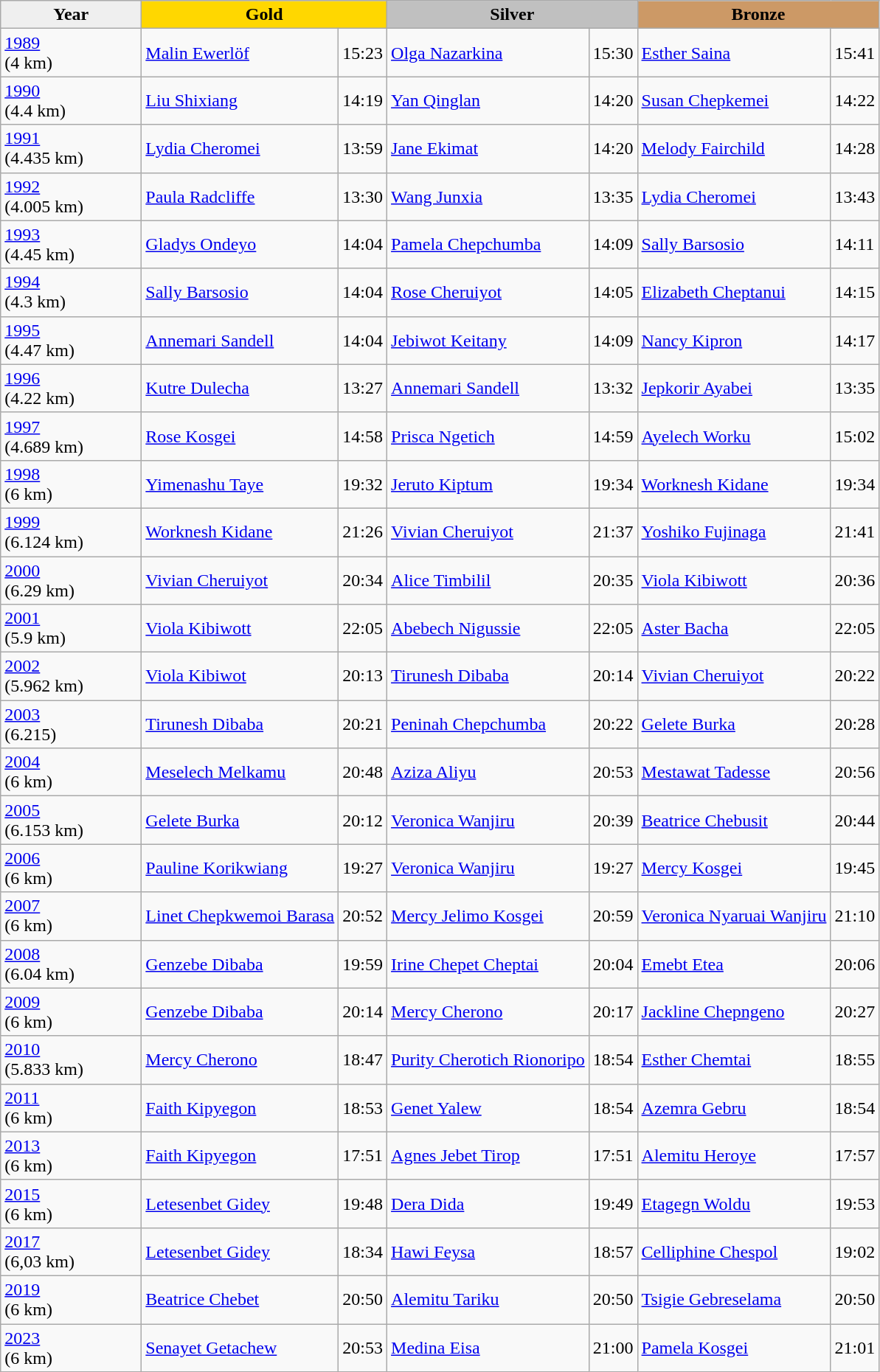<table class="wikitable" style="font-size:100%">
<tr align=center>
<th scope=col style="width:120px; background: #efefef;">Year</th>
<th scope=col colspan=2 style="width:200px; background: gold;">Gold</th>
<th scope=col colspan=2 style="width:200px; background: silver;">Silver</th>
<th scope=col colspan=2 style="width:200px; background: #cc9966;">Bronze</th>
</tr>
<tr>
<td><a href='#'>1989</a><br>(4 km)</td>
<td><a href='#'>Malin Ewerlöf</a><br></td>
<td>15:23</td>
<td><a href='#'>Olga Nazarkina</a><br></td>
<td>15:30</td>
<td><a href='#'>Esther Saina</a><br></td>
<td>15:41</td>
</tr>
<tr>
<td><a href='#'>1990</a><br>(4.4 km)</td>
<td><a href='#'>Liu Shixiang</a><br></td>
<td>14:19</td>
<td><a href='#'>Yan Qinglan</a><br></td>
<td>14:20</td>
<td><a href='#'>Susan Chepkemei</a><br></td>
<td>14:22</td>
</tr>
<tr>
<td><a href='#'>1991</a><br>(4.435 km)</td>
<td><a href='#'>Lydia Cheromei</a><br></td>
<td>13:59</td>
<td><a href='#'>Jane Ekimat</a><br></td>
<td>14:20</td>
<td><a href='#'>Melody Fairchild</a><br></td>
<td>14:28</td>
</tr>
<tr>
<td><a href='#'>1992</a><br>(4.005 km)</td>
<td><a href='#'>Paula Radcliffe</a><br></td>
<td>13:30</td>
<td><a href='#'>Wang Junxia</a><br></td>
<td>13:35</td>
<td><a href='#'>Lydia Cheromei</a><br></td>
<td>13:43</td>
</tr>
<tr>
<td><a href='#'>1993</a><br>(4.45 km)</td>
<td><a href='#'>Gladys Ondeyo</a><br></td>
<td>14:04</td>
<td><a href='#'>Pamela Chepchumba</a><br></td>
<td>14:09</td>
<td><a href='#'>Sally Barsosio</a><br></td>
<td>14:11</td>
</tr>
<tr>
<td><a href='#'>1994</a><br>(4.3 km)</td>
<td><a href='#'>Sally Barsosio</a><br></td>
<td>14:04</td>
<td><a href='#'>Rose Cheruiyot</a><br></td>
<td>14:05</td>
<td><a href='#'>Elizabeth Cheptanui</a><br></td>
<td>14:15</td>
</tr>
<tr>
<td><a href='#'>1995</a><br>(4.47 km)</td>
<td><a href='#'>Annemari Sandell</a><br></td>
<td>14:04</td>
<td><a href='#'>Jebiwot Keitany</a><br></td>
<td>14:09</td>
<td><a href='#'>Nancy Kipron</a><br></td>
<td>14:17</td>
</tr>
<tr>
<td><a href='#'>1996</a><br>(4.22 km)</td>
<td><a href='#'>Kutre Dulecha</a><br></td>
<td>13:27</td>
<td><a href='#'>Annemari Sandell</a><br></td>
<td>13:32</td>
<td><a href='#'>Jepkorir Ayabei</a><br></td>
<td>13:35</td>
</tr>
<tr>
<td><a href='#'>1997</a><br>(4.689 km)</td>
<td><a href='#'>Rose Kosgei</a><br></td>
<td>14:58</td>
<td><a href='#'>Prisca Ngetich</a><br></td>
<td>14:59</td>
<td><a href='#'>Ayelech Worku</a><br></td>
<td>15:02</td>
</tr>
<tr>
<td><a href='#'>1998</a><br>(6 km)</td>
<td><a href='#'>Yimenashu Taye</a><br></td>
<td>19:32</td>
<td><a href='#'>Jeruto Kiptum</a><br></td>
<td>19:34</td>
<td><a href='#'>Worknesh Kidane</a><br></td>
<td>19:34</td>
</tr>
<tr>
<td><a href='#'>1999</a><br>(6.124 km)</td>
<td><a href='#'>Worknesh Kidane</a><br></td>
<td>21:26</td>
<td><a href='#'>Vivian Cheruiyot</a><br></td>
<td>21:37</td>
<td><a href='#'>Yoshiko Fujinaga</a><br></td>
<td>21:41</td>
</tr>
<tr>
<td><a href='#'>2000</a><br>(6.29 km)</td>
<td><a href='#'>Vivian Cheruiyot</a><br></td>
<td>20:34</td>
<td><a href='#'>Alice Timbilil</a><br></td>
<td>20:35</td>
<td><a href='#'>Viola Kibiwott</a><br></td>
<td>20:36</td>
</tr>
<tr>
<td><a href='#'>2001</a><br>(5.9 km)</td>
<td><a href='#'>Viola Kibiwott</a><br></td>
<td>22:05</td>
<td><a href='#'>Abebech Nigussie</a><br></td>
<td>22:05</td>
<td><a href='#'>Aster Bacha</a><br></td>
<td>22:05</td>
</tr>
<tr>
<td><a href='#'>2002</a><br>(5.962 km)</td>
<td><a href='#'>Viola Kibiwot</a><br></td>
<td>20:13</td>
<td><a href='#'>Tirunesh Dibaba</a><br></td>
<td>20:14</td>
<td><a href='#'>Vivian Cheruiyot</a><br></td>
<td>20:22</td>
</tr>
<tr>
<td><a href='#'>2003</a><br>(6.215)</td>
<td><a href='#'>Tirunesh Dibaba</a><br></td>
<td>20:21</td>
<td><a href='#'>Peninah Chepchumba</a><br></td>
<td>20:22</td>
<td><a href='#'>Gelete Burka</a><br></td>
<td>20:28</td>
</tr>
<tr>
<td><a href='#'>2004</a><br>(6 km)</td>
<td><a href='#'>Meselech Melkamu</a><br></td>
<td>20:48</td>
<td><a href='#'>Aziza Aliyu</a><br></td>
<td>20:53</td>
<td><a href='#'>Mestawat Tadesse</a><br></td>
<td>20:56</td>
</tr>
<tr>
<td><a href='#'>2005</a><br>(6.153 km)</td>
<td><a href='#'>Gelete Burka</a><br></td>
<td>20:12</td>
<td><a href='#'>Veronica Wanjiru</a><br></td>
<td>20:39</td>
<td><a href='#'>Beatrice Chebusit</a><br></td>
<td>20:44</td>
</tr>
<tr>
<td><a href='#'>2006</a><br>(6 km)</td>
<td><a href='#'>Pauline Korikwiang</a><br></td>
<td>19:27</td>
<td><a href='#'>Veronica Wanjiru</a><br></td>
<td>19:27</td>
<td><a href='#'>Mercy Kosgei</a><br></td>
<td>19:45</td>
</tr>
<tr>
<td><a href='#'>2007</a><br>(6 km)</td>
<td><a href='#'>Linet Chepkwemoi Barasa</a><br></td>
<td>20:52</td>
<td><a href='#'>Mercy Jelimo Kosgei</a><br></td>
<td>20:59</td>
<td><a href='#'>Veronica Nyaruai Wanjiru</a><br></td>
<td>21:10</td>
</tr>
<tr>
<td><a href='#'>2008</a><br>(6.04 km)</td>
<td><a href='#'>Genzebe Dibaba</a><br></td>
<td>19:59</td>
<td><a href='#'>Irine Chepet Cheptai</a><br></td>
<td>20:04</td>
<td><a href='#'>Emebt Etea</a><br></td>
<td>20:06</td>
</tr>
<tr>
<td><a href='#'>2009</a><br>(6 km)</td>
<td><a href='#'>Genzebe Dibaba</a><br></td>
<td>20:14</td>
<td><a href='#'>Mercy Cherono</a><br></td>
<td>20:17</td>
<td><a href='#'>Jackline Chepngeno</a><br></td>
<td>20:27</td>
</tr>
<tr>
<td><a href='#'>2010</a><br>(5.833 km)</td>
<td><a href='#'>Mercy Cherono</a><br></td>
<td>18:47</td>
<td><a href='#'>Purity Cherotich Rionoripo</a><br></td>
<td>18:54</td>
<td><a href='#'>Esther Chemtai</a><br></td>
<td>18:55</td>
</tr>
<tr>
<td><a href='#'>2011</a><br>(6 km)</td>
<td><a href='#'>Faith Kipyegon</a><br></td>
<td>18:53</td>
<td><a href='#'>Genet Yalew</a><br></td>
<td>18:54</td>
<td><a href='#'>Azemra Gebru</a><br></td>
<td>18:54</td>
</tr>
<tr>
<td><a href='#'>2013</a><br>(6 km)</td>
<td><a href='#'>Faith Kipyegon</a><br></td>
<td>17:51</td>
<td><a href='#'>Agnes Jebet Tirop</a><br></td>
<td>17:51</td>
<td><a href='#'>Alemitu Heroye</a><br></td>
<td>17:57</td>
</tr>
<tr>
<td><a href='#'>2015</a><br>(6 km)</td>
<td><a href='#'>Letesenbet Gidey</a><br></td>
<td>19:48</td>
<td><a href='#'>Dera Dida</a><br></td>
<td>19:49</td>
<td><a href='#'>Etagegn Woldu</a><br></td>
<td>19:53</td>
</tr>
<tr>
<td><a href='#'>2017</a><br>(6,03 km)</td>
<td><a href='#'>Letesenbet Gidey</a><br></td>
<td>18:34</td>
<td><a href='#'>Hawi Feysa</a><br></td>
<td>18:57</td>
<td><a href='#'>Celliphine Chespol</a><br></td>
<td>19:02</td>
</tr>
<tr>
<td><a href='#'>2019</a><br>(6 km)</td>
<td><a href='#'>Beatrice Chebet</a><br></td>
<td>20:50</td>
<td><a href='#'>Alemitu Tariku</a><br></td>
<td>20:50</td>
<td><a href='#'>Tsigie Gebreselama</a><br></td>
<td>20:50</td>
</tr>
<tr>
<td><a href='#'>2023</a><br>(6 km)</td>
<td><a href='#'>Senayet Getachew</a><br></td>
<td>20:53</td>
<td><a href='#'>Medina Eisa</a><br></td>
<td>21:00</td>
<td><a href='#'>Pamela Kosgei</a><br></td>
<td>21:01</td>
</tr>
</table>
